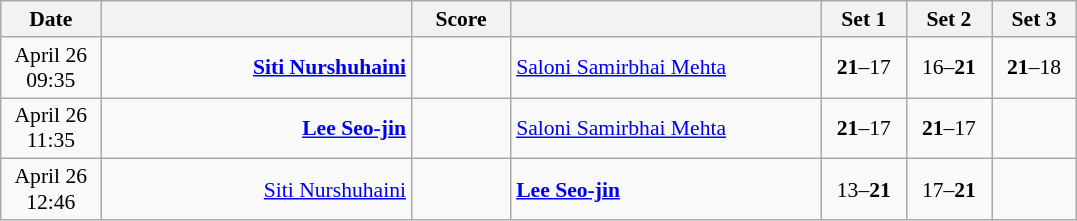<table class="wikitable" style="text-align: center; font-size:90%">
<tr>
<th width="60">Date</th>
<th align="right" width="200"></th>
<th width="60">Score</th>
<th align="left" width="200"></th>
<th width="50">Set 1</th>
<th width="50">Set 2</th>
<th width="50">Set 3</th>
</tr>
<tr>
<td>April 26<br>09:35</td>
<td align="right"><strong><a href='#'>Siti Nurshuhaini</a> </strong></td>
<td align="center"></td>
<td align="left"> <a href='#'>Saloni Samirbhai Mehta</a></td>
<td><strong>21</strong>–17</td>
<td>16–<strong>21</strong></td>
<td><strong>21</strong>–18</td>
</tr>
<tr>
<td>April 26<br>11:35</td>
<td align="right"><strong><a href='#'>Lee Seo-jin</a> </strong></td>
<td align="center"></td>
<td align="left"> <a href='#'>Saloni Samirbhai Mehta</a></td>
<td><strong>21</strong>–17</td>
<td><strong>21</strong>–17</td>
<td></td>
</tr>
<tr>
<td>April 26<br>12:46</td>
<td align="right"><a href='#'>Siti Nurshuhaini</a> </td>
<td align="center"></td>
<td align="left"><strong> <a href='#'>Lee Seo-jin</a></strong></td>
<td>13–<strong>21</strong></td>
<td>17–<strong>21</strong></td>
<td></td>
</tr>
</table>
